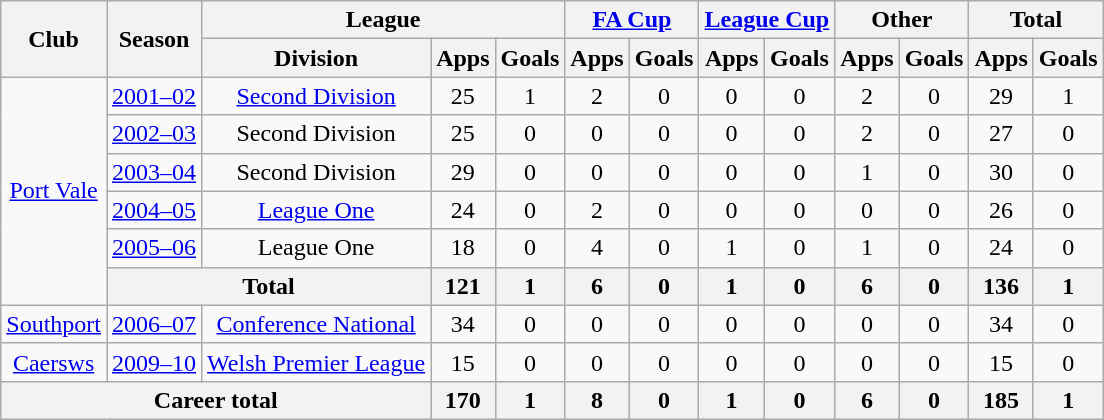<table class="wikitable" style="text-align:center">
<tr>
<th rowspan="2">Club</th>
<th rowspan="2">Season</th>
<th colspan="3">League</th>
<th colspan="2"><a href='#'>FA Cup</a></th>
<th colspan="2"><a href='#'>League Cup</a></th>
<th colspan="2">Other</th>
<th colspan="2">Total</th>
</tr>
<tr>
<th>Division</th>
<th>Apps</th>
<th>Goals</th>
<th>Apps</th>
<th>Goals</th>
<th>Apps</th>
<th>Goals</th>
<th>Apps</th>
<th>Goals</th>
<th>Apps</th>
<th>Goals</th>
</tr>
<tr>
<td rowspan="6"><a href='#'>Port Vale</a></td>
<td><a href='#'>2001–02</a></td>
<td><a href='#'>Second Division</a></td>
<td>25</td>
<td>1</td>
<td>2</td>
<td>0</td>
<td>0</td>
<td>0</td>
<td>2</td>
<td>0</td>
<td>29</td>
<td>1</td>
</tr>
<tr>
<td><a href='#'>2002–03</a></td>
<td>Second Division</td>
<td>25</td>
<td>0</td>
<td>0</td>
<td>0</td>
<td>0</td>
<td>0</td>
<td>2</td>
<td>0</td>
<td>27</td>
<td>0</td>
</tr>
<tr>
<td><a href='#'>2003–04</a></td>
<td>Second Division</td>
<td>29</td>
<td>0</td>
<td>0</td>
<td>0</td>
<td>0</td>
<td>0</td>
<td>1</td>
<td>0</td>
<td>30</td>
<td>0</td>
</tr>
<tr>
<td><a href='#'>2004–05</a></td>
<td><a href='#'>League One</a></td>
<td>24</td>
<td>0</td>
<td>2</td>
<td>0</td>
<td>0</td>
<td>0</td>
<td>0</td>
<td>0</td>
<td>26</td>
<td>0</td>
</tr>
<tr>
<td><a href='#'>2005–06</a></td>
<td>League One</td>
<td>18</td>
<td>0</td>
<td>4</td>
<td>0</td>
<td>1</td>
<td>0</td>
<td>1</td>
<td>0</td>
<td>24</td>
<td>0</td>
</tr>
<tr>
<th colspan="2">Total</th>
<th>121</th>
<th>1</th>
<th>6</th>
<th>0</th>
<th>1</th>
<th>0</th>
<th>6</th>
<th>0</th>
<th>136</th>
<th>1</th>
</tr>
<tr>
<td><a href='#'>Southport</a></td>
<td><a href='#'>2006–07</a></td>
<td><a href='#'>Conference National</a></td>
<td>34</td>
<td>0</td>
<td>0</td>
<td>0</td>
<td>0</td>
<td>0</td>
<td>0</td>
<td>0</td>
<td>34</td>
<td>0</td>
</tr>
<tr>
<td><a href='#'>Caersws</a></td>
<td><a href='#'>2009–10</a></td>
<td><a href='#'>Welsh Premier League</a></td>
<td>15</td>
<td>0</td>
<td>0</td>
<td>0</td>
<td>0</td>
<td>0</td>
<td>0</td>
<td>0</td>
<td>15</td>
<td>0</td>
</tr>
<tr>
<th colspan="3">Career total</th>
<th>170</th>
<th>1</th>
<th>8</th>
<th>0</th>
<th>1</th>
<th>0</th>
<th>6</th>
<th>0</th>
<th>185</th>
<th>1</th>
</tr>
</table>
